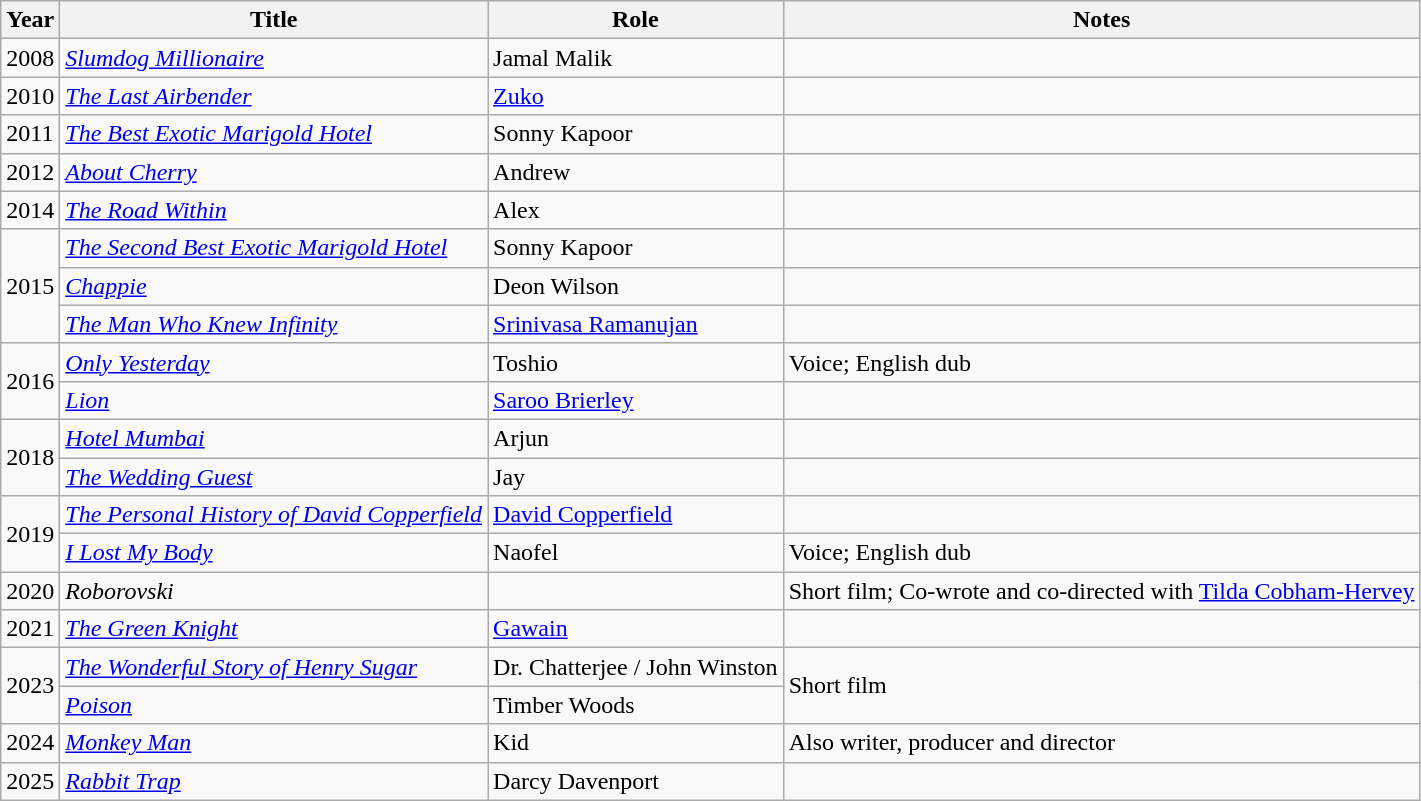<table class="wikitable sortable">
<tr>
<th>Year</th>
<th>Title</th>
<th>Role</th>
<th>Notes</th>
</tr>
<tr>
<td>2008</td>
<td><em><a href='#'>Slumdog Millionaire</a></em></td>
<td>Jamal Malik</td>
<td></td>
</tr>
<tr>
<td>2010</td>
<td><em><a href='#'>The Last Airbender</a></em></td>
<td><a href='#'>Zuko</a></td>
<td></td>
</tr>
<tr>
<td>2011</td>
<td><em><a href='#'>The Best Exotic Marigold Hotel</a></em></td>
<td>Sonny Kapoor</td>
<td></td>
</tr>
<tr>
<td>2012</td>
<td><em><a href='#'>About Cherry</a></em></td>
<td>Andrew</td>
<td></td>
</tr>
<tr>
<td>2014</td>
<td><em><a href='#'>The Road Within</a></em></td>
<td>Alex</td>
<td></td>
</tr>
<tr>
<td rowspan="3">2015</td>
<td><em><a href='#'>The Second Best Exotic Marigold Hotel</a></em></td>
<td>Sonny Kapoor</td>
<td></td>
</tr>
<tr>
<td><em><a href='#'>Chappie</a></em></td>
<td>Deon Wilson</td>
<td></td>
</tr>
<tr>
<td><em><a href='#'>The Man Who Knew Infinity</a></em></td>
<td><a href='#'>Srinivasa Ramanujan</a></td>
<td></td>
</tr>
<tr>
<td rowspan="2">2016</td>
<td><em><a href='#'>Only Yesterday</a></em></td>
<td>Toshio</td>
<td>Voice; English dub</td>
</tr>
<tr>
<td><em><a href='#'>Lion</a></em></td>
<td><a href='#'>Saroo Brierley</a></td>
<td></td>
</tr>
<tr>
<td rowspan="2">2018</td>
<td><em><a href='#'>Hotel Mumbai</a></em></td>
<td>Arjun</td>
<td></td>
</tr>
<tr>
<td><em><a href='#'>The Wedding Guest</a></em></td>
<td>Jay</td>
<td></td>
</tr>
<tr>
<td rowspan="2">2019</td>
<td><em><a href='#'>The Personal History of David Copperfield</a></em></td>
<td><a href='#'>David Copperfield</a></td>
<td></td>
</tr>
<tr>
<td><em><a href='#'>I Lost My Body</a></em></td>
<td>Naofel</td>
<td>Voice; English dub</td>
</tr>
<tr>
<td>2020</td>
<td><em>Roborovski</em></td>
<td></td>
<td>Short film; Co-wrote and co-directed with <a href='#'>Tilda Cobham-Hervey</a></td>
</tr>
<tr>
<td>2021</td>
<td><em><a href='#'>The Green Knight</a></em></td>
<td><a href='#'>Gawain</a></td>
<td></td>
</tr>
<tr>
<td rowspan="2">2023</td>
<td><em><a href='#'>The Wonderful Story of Henry Sugar</a></em></td>
<td>Dr. Chatterjee / John Winston</td>
<td rowspan=2>Short film</td>
</tr>
<tr>
<td><em><a href='#'>Poison</a></em></td>
<td>Timber Woods</td>
</tr>
<tr>
<td>2024</td>
<td><em><a href='#'>Monkey Man</a></em></td>
<td>Kid</td>
<td>Also writer, producer and director</td>
</tr>
<tr>
<td>2025</td>
<td><em><a href='#'>Rabbit Trap</a></em></td>
<td>Darcy Davenport</td>
<td></td>
</tr>
</table>
